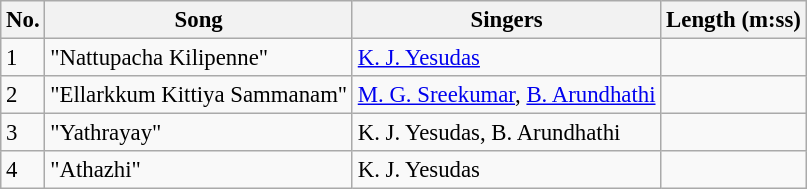<table class="wikitable" style="font-size:95%;">
<tr>
<th>No.</th>
<th>Song</th>
<th>Singers</th>
<th>Length (m:ss)</th>
</tr>
<tr>
<td>1</td>
<td>"Nattupacha Kilipenne"</td>
<td><a href='#'>K. J. Yesudas</a></td>
<td></td>
</tr>
<tr>
<td>2</td>
<td>"Ellarkkum Kittiya Sammanam"</td>
<td><a href='#'>M. G. Sreekumar</a>, <a href='#'>B. Arundhathi</a></td>
<td></td>
</tr>
<tr>
<td>3</td>
<td>"Yathrayay"</td>
<td>K. J. Yesudas, B. Arundhathi</td>
<td></td>
</tr>
<tr>
<td>4</td>
<td>"Athazhi"</td>
<td>K. J. Yesudas</td>
<td></td>
</tr>
</table>
